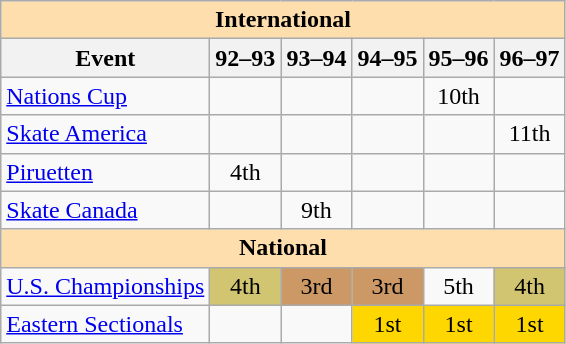<table class="wikitable" style="text-align:center">
<tr>
<th style="background-color: #ffdead; " colspan=6 align=center>International</th>
</tr>
<tr>
<th>Event</th>
<th>92–93</th>
<th>93–94</th>
<th>94–95</th>
<th>95–96</th>
<th>96–97</th>
</tr>
<tr>
<td align=left> <a href='#'>Nations Cup</a></td>
<td></td>
<td></td>
<td></td>
<td>10th</td>
<td></td>
</tr>
<tr>
<td align=left> <a href='#'>Skate America</a></td>
<td></td>
<td></td>
<td></td>
<td></td>
<td>11th</td>
</tr>
<tr>
<td align=left><a href='#'>Piruetten</a></td>
<td>4th</td>
<td></td>
<td></td>
<td></td>
<td></td>
</tr>
<tr>
<td align=left><a href='#'>Skate Canada</a></td>
<td></td>
<td>9th</td>
<td></td>
<td></td>
<td></td>
</tr>
<tr>
<th style="background-color: #ffdead; " colspan=6 align=center>National</th>
</tr>
<tr>
<td align=left><a href='#'>U.S. Championships</a></td>
<td bgcolor=d1c571>4th</td>
<td bgcolor=cc9966>3rd</td>
<td bgcolor=cc9966>3rd</td>
<td>5th</td>
<td bgcolor=d1c571>4th</td>
</tr>
<tr>
<td align=left><a href='#'>Eastern Sectionals</a></td>
<td></td>
<td></td>
<td bgcolor=gold>1st</td>
<td bgcolor=gold>1st</td>
<td bgcolor=gold>1st</td>
</tr>
</table>
